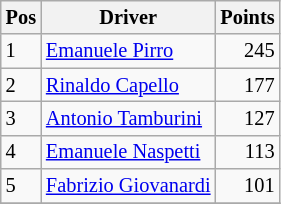<table class="wikitable" style="font-size: 85%;">
<tr>
<th>Pos</th>
<th>Driver</th>
<th>Points</th>
</tr>
<tr>
<td>1</td>
<td> <a href='#'>Emanuele Pirro</a></td>
<td align="right">245</td>
</tr>
<tr>
<td>2</td>
<td> <a href='#'>Rinaldo Capello</a></td>
<td align="right">177</td>
</tr>
<tr>
<td>3</td>
<td> <a href='#'>Antonio Tamburini</a></td>
<td align="right">127</td>
</tr>
<tr>
<td>4</td>
<td> <a href='#'>Emanuele Naspetti</a></td>
<td align="right">113</td>
</tr>
<tr>
<td>5</td>
<td> <a href='#'>Fabrizio Giovanardi</a></td>
<td align="right">101</td>
</tr>
<tr>
</tr>
</table>
